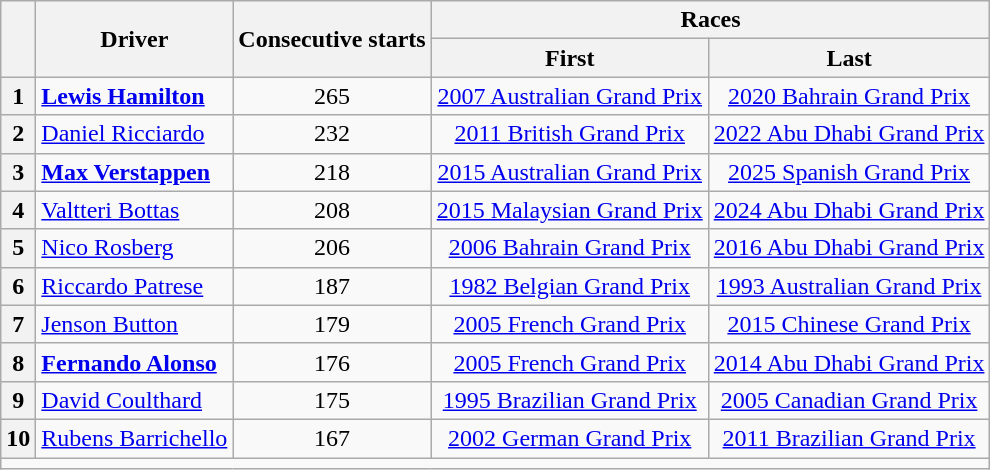<table class="wikitable" style="text-align:center">
<tr>
<th rowspan=2></th>
<th rowspan=2>Driver</th>
<th rowspan=2>Consecutive starts</th>
<th colspan=2>Races</th>
</tr>
<tr>
<th>First</th>
<th>Last</th>
</tr>
<tr>
<th>1</th>
<td align=left> <strong><a href='#'>Lewis Hamilton</a></strong></td>
<td>265</td>
<td><a href='#'>2007 Australian Grand Prix</a></td>
<td><a href='#'>2020 Bahrain Grand Prix</a></td>
</tr>
<tr>
<th>2</th>
<td align=left> <a href='#'>Daniel Ricciardo</a></td>
<td>232</td>
<td><a href='#'>2011 British Grand Prix</a></td>
<td><a href='#'>2022 Abu Dhabi Grand Prix</a></td>
</tr>
<tr>
<th>3</th>
<td align=left> <strong><a href='#'>Max Verstappen</a></strong></td>
<td>218</td>
<td><a href='#'>2015 Australian Grand Prix</a></td>
<td><a href='#'>2025 Spanish Grand Prix</a> </td>
</tr>
<tr>
<th>4</th>
<td align=left> <a href='#'>Valtteri Bottas</a></td>
<td>208</td>
<td><a href='#'>2015 Malaysian Grand Prix</a></td>
<td><a href='#'>2024 Abu Dhabi Grand Prix</a></td>
</tr>
<tr>
<th>5</th>
<td align=left> <a href='#'>Nico Rosberg</a></td>
<td>206</td>
<td><a href='#'>2006 Bahrain Grand Prix</a></td>
<td><a href='#'>2016 Abu Dhabi Grand Prix</a></td>
</tr>
<tr>
<th>6</th>
<td align=left> <a href='#'>Riccardo Patrese</a></td>
<td>187</td>
<td><a href='#'>1982 Belgian Grand Prix</a></td>
<td><a href='#'>1993 Australian Grand Prix</a></td>
</tr>
<tr>
<th>7</th>
<td align=left> <a href='#'>Jenson Button</a></td>
<td>179</td>
<td><a href='#'>2005 French Grand Prix</a></td>
<td><a href='#'>2015 Chinese Grand Prix</a></td>
</tr>
<tr>
<th>8</th>
<td align=left> <strong><a href='#'>Fernando Alonso</a></strong></td>
<td>176</td>
<td><a href='#'>2005 French Grand Prix</a></td>
<td><a href='#'>2014 Abu Dhabi Grand Prix</a></td>
</tr>
<tr>
<th>9</th>
<td align=left> <a href='#'>David Coulthard</a></td>
<td>175</td>
<td><a href='#'>1995 Brazilian Grand Prix</a></td>
<td><a href='#'>2005 Canadian Grand Prix</a></td>
</tr>
<tr>
<th>10</th>
<td align=left> <a href='#'>Rubens Barrichello</a></td>
<td>167</td>
<td><a href='#'>2002 German Grand Prix</a></td>
<td><a href='#'>2011 Brazilian Grand Prix</a></td>
</tr>
<tr>
<td colspan=5></td>
</tr>
</table>
